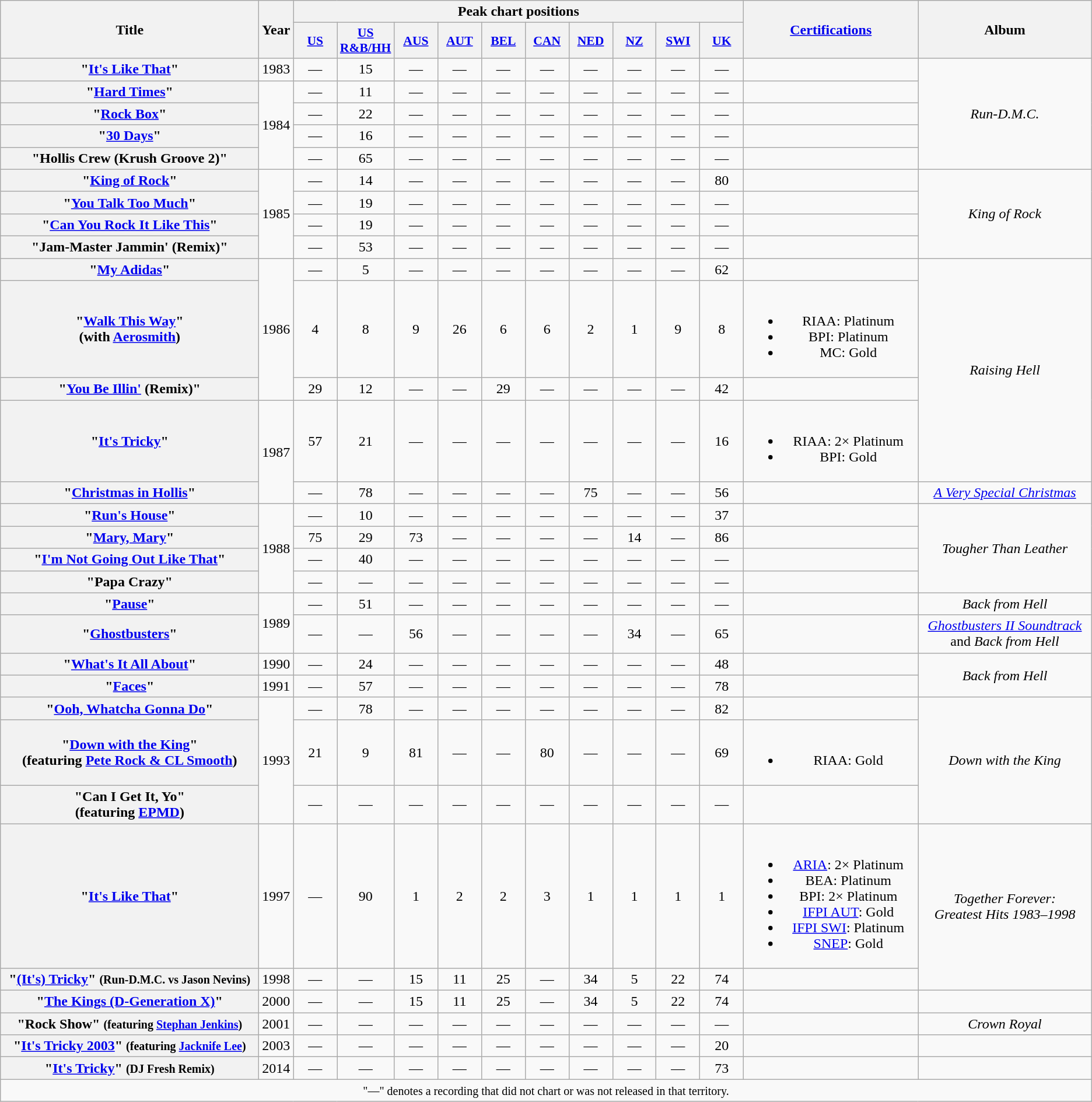<table class="wikitable plainrowheaders" style="text-align:center;" border="1">
<tr>
<th scope="col" rowspan="2" style="width:18em;">Title</th>
<th scope="col" rowspan="2">Year</th>
<th scope="col" colspan="10">Peak chart positions</th>
<th scope="col" rowspan="2" style="width:12em;"><a href='#'>Certifications</a></th>
<th scope="col" rowspan="2">Album</th>
</tr>
<tr>
<th scope="col" style="width:3em;font-size:90%;"><a href='#'>US</a><br></th>
<th style="width:3em;font-size:90%;"><a href='#'>US<br>R&B/HH</a><br></th>
<th style="width:3em;font-size:90%;"><a href='#'>AUS</a><br></th>
<th style="width:3em;font-size:90%;"><a href='#'>AUT</a><br></th>
<th style="width:3em;font-size:90%;"><a href='#'>BEL</a><br></th>
<th style="width:3em;font-size:90%;"><a href='#'>CAN</a><br></th>
<th style="width:3em;font-size:90%;"><a href='#'>NED</a><br></th>
<th style="width:3em;font-size:90%;"><a href='#'>NZ</a><br></th>
<th style="width:3em;font-size:90%;"><a href='#'>SWI</a><br></th>
<th style="width:3em;font-size:90%;"><a href='#'>UK</a><br></th>
</tr>
<tr>
<th scope="row">"<a href='#'>It's Like That</a>"</th>
<td>1983</td>
<td align="center">—</td>
<td align="center">15</td>
<td align="center">—</td>
<td align="center">—</td>
<td align="center">—</td>
<td align="center">—</td>
<td align="center">—</td>
<td align="center">—</td>
<td align="center">—</td>
<td align="center">—</td>
<td></td>
<td rowspan="5"><em>Run-D.M.C.</em></td>
</tr>
<tr>
<th scope="row">"<a href='#'>Hard Times</a>"</th>
<td rowspan="4">1984</td>
<td align="center">—</td>
<td align="center">11</td>
<td align="center">—</td>
<td align="center">—</td>
<td align="center">—</td>
<td align="center">—</td>
<td align="center">—</td>
<td align="center">—</td>
<td align="center">—</td>
<td align="center">—</td>
<td></td>
</tr>
<tr>
<th scope="row">"<a href='#'>Rock Box</a>"</th>
<td align="center">—</td>
<td align="center">22</td>
<td align="center">—</td>
<td align="center">—</td>
<td align="center">—</td>
<td align="center">—</td>
<td align="center">—</td>
<td align="center">—</td>
<td align="center">—</td>
<td align="center">—</td>
<td></td>
</tr>
<tr>
<th scope="row">"<a href='#'>30 Days</a>"</th>
<td align="center">—</td>
<td align="center">16</td>
<td align="center">—</td>
<td align="center">—</td>
<td align="center">—</td>
<td align="center">—</td>
<td align="center">—</td>
<td align="center">—</td>
<td align="center">—</td>
<td align="center">—</td>
<td></td>
</tr>
<tr>
<th scope="row">"Hollis Crew (Krush Groove 2)"</th>
<td align="center">—</td>
<td align="center">65</td>
<td align="center">—</td>
<td align="center">—</td>
<td align="center">—</td>
<td align="center">—</td>
<td align="center">—</td>
<td align="center">—</td>
<td align="center">—</td>
<td align="center">—</td>
<td></td>
</tr>
<tr>
<th scope="row">"<a href='#'>King of Rock</a>"</th>
<td rowspan="4">1985</td>
<td align="center">—</td>
<td align="center">14</td>
<td align="center">—</td>
<td align="center">—</td>
<td align="center">—</td>
<td align="center">—</td>
<td align="center">—</td>
<td align="center">—</td>
<td align="center">—</td>
<td align="center">80</td>
<td></td>
<td rowspan="4"><em>King of Rock</em></td>
</tr>
<tr>
<th scope="row">"<a href='#'>You Talk Too Much</a>"</th>
<td align="center">—</td>
<td align="center">19</td>
<td align="center">—</td>
<td align="center">—</td>
<td align="center">—</td>
<td align="center">—</td>
<td align="center">—</td>
<td align="center">—</td>
<td align="center">—</td>
<td align="center">—</td>
<td></td>
</tr>
<tr>
<th scope="row">"<a href='#'>Can You Rock It Like This</a>"</th>
<td align="center">—</td>
<td align="center">19</td>
<td align="center">—</td>
<td align="center">—</td>
<td align="center">—</td>
<td align="center">—</td>
<td align="center">—</td>
<td align="center">—</td>
<td align="center">—</td>
<td align="center">—</td>
<td></td>
</tr>
<tr>
<th scope="row">"Jam-Master Jammin' (Remix)"</th>
<td align="center">—</td>
<td align="center">53</td>
<td align="center">—</td>
<td align="center">—</td>
<td align="center">—</td>
<td align="center">—</td>
<td align="center">—</td>
<td align="center">—</td>
<td align="center">—</td>
<td align="center">—</td>
<td></td>
</tr>
<tr>
<th scope="row">"<a href='#'>My Adidas</a>"</th>
<td rowspan="3">1986</td>
<td align="center">—</td>
<td align="center">5</td>
<td align="center">—</td>
<td align="center">—</td>
<td align="center">—</td>
<td align="center">—</td>
<td align="center">—</td>
<td align="center">—</td>
<td align="center">—</td>
<td align="center">62</td>
<td></td>
<td rowspan="4"><em>Raising Hell</em></td>
</tr>
<tr>
<th scope="row">"<a href='#'>Walk This Way</a>"<br><span>(with <a href='#'>Aerosmith</a>)</span></th>
<td align="center">4</td>
<td align="center">8</td>
<td align="center">9</td>
<td align="center">26</td>
<td align="center">6</td>
<td align="center">6</td>
<td align="center">2</td>
<td align="center">1</td>
<td align="center">9</td>
<td align="center">8</td>
<td><br><ul><li>RIAA: Platinum</li><li>BPI: Platinum</li><li>MC: Gold</li></ul></td>
</tr>
<tr>
<th scope="row">"<a href='#'>You Be Illin'</a> (Remix)"</th>
<td align="center">29</td>
<td align="center">12</td>
<td align="center">—</td>
<td align="center">—</td>
<td align="center">29</td>
<td align="center">—</td>
<td align="center">—</td>
<td align="center">—</td>
<td align="center">—</td>
<td align="center">42</td>
<td></td>
</tr>
<tr>
<th scope="row">"<a href='#'>It's Tricky</a>"</th>
<td rowspan="2">1987</td>
<td align="center">57</td>
<td align="center">21</td>
<td align="center">—</td>
<td align="center">—</td>
<td align="center">—</td>
<td align="center">—</td>
<td align="center">—</td>
<td align="center">—</td>
<td align="center">—</td>
<td align="center">16</td>
<td><br><ul><li>RIAA: 2× Platinum</li><li>BPI: Gold</li></ul></td>
</tr>
<tr>
<th scope="row">"<a href='#'>Christmas in Hollis</a>"</th>
<td align="center">—</td>
<td align="center">78</td>
<td align="center">—</td>
<td align="center">—</td>
<td align="center">—</td>
<td align="center">—</td>
<td align="center">75</td>
<td align="center">—</td>
<td align="center">—</td>
<td align="center">56</td>
<td></td>
<td><em><a href='#'>A Very Special Christmas</a></em></td>
</tr>
<tr>
<th scope="row">"<a href='#'>Run's House</a>"</th>
<td rowspan="4">1988</td>
<td align="center">—</td>
<td align="center">10</td>
<td align="center">—</td>
<td align="center">—</td>
<td align="center">—</td>
<td align="center">—</td>
<td align="center">—</td>
<td align="center">—</td>
<td align="center">—</td>
<td align="center">37</td>
<td></td>
<td rowspan="4"><em>Tougher Than Leather</em></td>
</tr>
<tr>
<th scope="row">"<a href='#'>Mary, Mary</a>"</th>
<td align="center">75</td>
<td align="center">29</td>
<td align="center">73</td>
<td align="center">—</td>
<td align="center">—</td>
<td align="center">—</td>
<td align="center">—</td>
<td align="center">14</td>
<td align="center">—</td>
<td align="center">86</td>
<td></td>
</tr>
<tr>
<th scope="row">"<a href='#'>I'm Not Going Out Like That</a>"</th>
<td align="center">—</td>
<td align="center">40</td>
<td align="center">—</td>
<td align="center">—</td>
<td align="center">—</td>
<td align="center">—</td>
<td align="center">—</td>
<td align="center">—</td>
<td align="center">—</td>
<td align="center">—</td>
<td></td>
</tr>
<tr>
<th scope="row">"Papa Crazy"</th>
<td align="center">—</td>
<td align="center">—</td>
<td align="center">—</td>
<td align="center">—</td>
<td align="center">—</td>
<td align="center">—</td>
<td align="center">—</td>
<td align="center">—</td>
<td align="center">—</td>
<td align="center">—</td>
<td></td>
</tr>
<tr>
<th scope="row">"<a href='#'>Pause</a>"</th>
<td rowspan="2">1989</td>
<td align="center">—</td>
<td align="center">51</td>
<td align="center">—</td>
<td align="center">—</td>
<td align="center">—</td>
<td align="center">—</td>
<td align="center">—</td>
<td align="center">—</td>
<td align="center">—</td>
<td align="center">—</td>
<td></td>
<td><em>Back from Hell</em></td>
</tr>
<tr>
<th scope="row">"<a href='#'>Ghostbusters</a>"</th>
<td align="center">—</td>
<td align="center">—</td>
<td align="center">56</td>
<td align="center">—</td>
<td align="center">—</td>
<td align="center">—</td>
<td align="center">—</td>
<td align="center">34</td>
<td align="center">—</td>
<td align="center">65</td>
<td></td>
<td><em><a href='#'>Ghostbusters II Soundtrack</a></em> and <em>Back from Hell</em></td>
</tr>
<tr>
<th scope="row">"<a href='#'>What's It All About</a>"</th>
<td>1990</td>
<td align="center">—</td>
<td align="center">24</td>
<td align="center">—</td>
<td align="center">—</td>
<td align="center">—</td>
<td align="center">—</td>
<td align="center">—</td>
<td align="center">—</td>
<td align="center">—</td>
<td align="center">48</td>
<td></td>
<td rowspan="2"><em>Back from Hell</em></td>
</tr>
<tr>
<th scope="row">"<a href='#'>Faces</a>"</th>
<td>1991</td>
<td align="center">—</td>
<td align="center">57</td>
<td align="center">—</td>
<td align="center">—</td>
<td align="center">—</td>
<td align="center">—</td>
<td align="center">—</td>
<td align="center">—</td>
<td align="center">—</td>
<td align="center">78</td>
<td></td>
</tr>
<tr>
<th scope="row">"<a href='#'>Ooh, Whatcha Gonna Do</a>"</th>
<td rowspan="3">1993</td>
<td align="center">—</td>
<td align="center">78</td>
<td align="center">—</td>
<td align="center">—</td>
<td align="center">—</td>
<td align="center">—</td>
<td align="center">—</td>
<td align="center">—</td>
<td align="center">—</td>
<td align="center">82</td>
<td></td>
<td rowspan="3"><em>Down with the King</em></td>
</tr>
<tr>
<th scope="row">"<a href='#'>Down with the King</a>"<br><span>(featuring <a href='#'>Pete Rock & CL Smooth</a>)</span></th>
<td align="center">21</td>
<td align="center">9</td>
<td align="center">81</td>
<td align="center">—</td>
<td align="center">—</td>
<td align="center">80</td>
<td align="center">—</td>
<td align="center">—</td>
<td align="center">—</td>
<td align="center">69</td>
<td><br><ul><li>RIAA: Gold</li></ul></td>
</tr>
<tr>
<th scope="row">"Can I Get It, Yo"<br><span>(featuring <a href='#'>EPMD</a>)</span></th>
<td align="center">—</td>
<td align="center">—</td>
<td align="center">—</td>
<td align="center">—</td>
<td align="center">—</td>
<td align="center">—</td>
<td align="center">—</td>
<td align="center">—</td>
<td align="center">—</td>
<td align="center">—</td>
<td></td>
</tr>
<tr>
<th scope="row">"<a href='#'>It's Like That</a>"<br></th>
<td>1997</td>
<td align="center">—</td>
<td align="center">90</td>
<td align="center">1</td>
<td align="center">2</td>
<td align="center">2</td>
<td align="center">3</td>
<td align="center">1</td>
<td align="center">1</td>
<td align="center">1</td>
<td align="center">1</td>
<td><br><ul><li><a href='#'>ARIA</a>: 2× Platinum</li><li>BEA: Platinum</li><li>BPI: 2× Platinum</li><li><a href='#'>IFPI AUT</a>: Gold</li><li><a href='#'>IFPI SWI</a>: Platinum</li><li><a href='#'>SNEP</a>: Gold</li></ul></td>
<td rowspan="2"><em>Together Forever:<br>Greatest Hits 1983–1998</em></td>
</tr>
<tr>
<th scope="row">"<a href='#'>(It's) Tricky</a>" <small>(Run-D.M.C. vs Jason Nevins)</small></th>
<td>1998</td>
<td align="center">—</td>
<td align="center">—</td>
<td align="center">15</td>
<td align="center">11</td>
<td align="center">25</td>
<td align="center">—</td>
<td align="center">34</td>
<td align="center">5</td>
<td align="center">22</td>
<td align="center">74</td>
<td></td>
</tr>
<tr>
<th scope="row">"<a href='#'>The Kings (D-Generation X)</a>"</th>
<td>2000</td>
<td align="center">—</td>
<td align="center">—</td>
<td align="center">15</td>
<td align="center">11</td>
<td align="center">25</td>
<td align="center">—</td>
<td align="center">34</td>
<td align="center">5</td>
<td align="center">22</td>
<td align="center">74</td>
<td></td>
</tr>
<tr>
<th scope="row">"Rock Show" <small>(featuring <a href='#'>Stephan Jenkins</a>)</small></th>
<td>2001</td>
<td align="center">—</td>
<td align="center">—</td>
<td align="center">—</td>
<td align="center">—</td>
<td align="center">—</td>
<td align="center">—</td>
<td align="center">—</td>
<td align="center">—</td>
<td align="center">—</td>
<td align="center">—</td>
<td></td>
<td><em>Crown Royal</em></td>
</tr>
<tr>
<th scope="row">"<a href='#'>It's Tricky 2003</a>" <small>(featuring <a href='#'>Jacknife Lee</a>)</small></th>
<td>2003</td>
<td align="center">—</td>
<td align="center">—</td>
<td align="center">—</td>
<td align="center">—</td>
<td align="center">—</td>
<td align="center">—</td>
<td align="center">—</td>
<td align="center">—</td>
<td align="center">—</td>
<td align="center">20</td>
<td></td>
<td></td>
</tr>
<tr>
<th scope="row">"<a href='#'>It's Tricky</a>" <small>(DJ Fresh Remix)</small></th>
<td>2014</td>
<td align="center">—</td>
<td align="center">—</td>
<td align="center">—</td>
<td align="center">—</td>
<td align="center">—</td>
<td align="center">—</td>
<td align="center">—</td>
<td align="center">—</td>
<td align="center">—</td>
<td align="center">73</td>
<td></td>
<td></td>
</tr>
<tr>
<td colspan="20" align="center"><small>"—" denotes a recording that did not chart or was not released in that territory.</small></td>
</tr>
</table>
